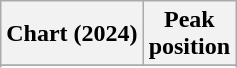<table class="wikitable sortable plainrowheaders">
<tr>
<th scope="col">Chart (2024)</th>
<th scope="col">Peak<br>position</th>
</tr>
<tr>
</tr>
<tr>
</tr>
<tr>
</tr>
</table>
